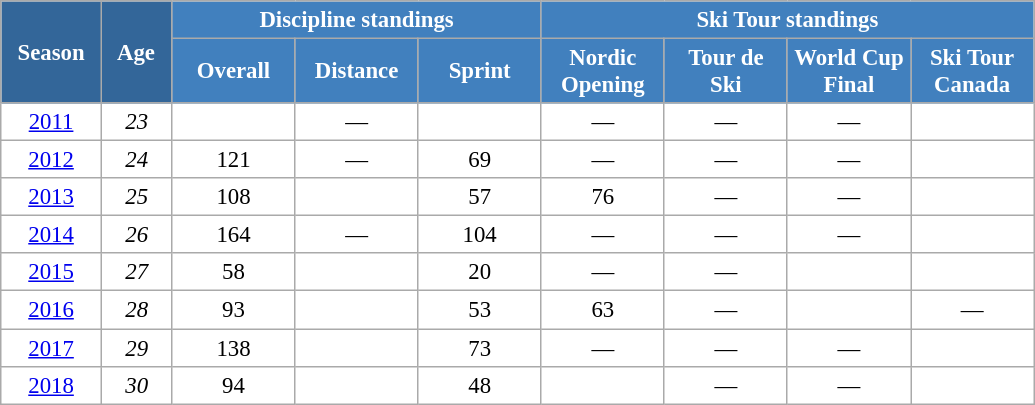<table class="wikitable" style="font-size:95%; text-align:center; border:grey solid 1px; border-collapse:collapse; background:#ffffff;">
<tr>
<th style="background-color:#369; color:white; width:60px;" rowspan="2"> Season </th>
<th style="background-color:#369; color:white; width:40px;" rowspan="2"> Age </th>
<th style="background-color:#4180be; color:white;" colspan="3">Discipline standings</th>
<th style="background-color:#4180be; color:white;" colspan="4">Ski Tour standings</th>
</tr>
<tr>
<th style="background-color:#4180be; color:white; width:75px;">Overall</th>
<th style="background-color:#4180be; color:white; width:75px;">Distance</th>
<th style="background-color:#4180be; color:white; width:75px;">Sprint</th>
<th style="background-color:#4180be; color:white; width:75px;">Nordic<br>Opening</th>
<th style="background-color:#4180be; color:white; width:75px;">Tour de<br>Ski</th>
<th style="background-color:#4180be; color:white; width:75px;">World Cup<br>Final</th>
<th style="background-color:#4180be; color:white; width:75px;">Ski Tour<br>Canada</th>
</tr>
<tr>
<td><a href='#'>2011</a></td>
<td><em>23</em></td>
<td></td>
<td>—</td>
<td></td>
<td>—</td>
<td>—</td>
<td>—</td>
<td></td>
</tr>
<tr>
<td><a href='#'>2012</a></td>
<td><em>24</em></td>
<td>121</td>
<td>—</td>
<td>69</td>
<td>—</td>
<td>—</td>
<td>—</td>
<td></td>
</tr>
<tr>
<td><a href='#'>2013</a></td>
<td><em>25</em></td>
<td>108</td>
<td></td>
<td>57</td>
<td>76</td>
<td>—</td>
<td>—</td>
<td></td>
</tr>
<tr>
<td><a href='#'>2014</a></td>
<td><em>26</em></td>
<td>164</td>
<td>—</td>
<td>104</td>
<td>—</td>
<td>—</td>
<td>—</td>
<td></td>
</tr>
<tr>
<td><a href='#'>2015</a></td>
<td><em>27</em></td>
<td>58</td>
<td></td>
<td>20</td>
<td>—</td>
<td>—</td>
<td></td>
<td></td>
</tr>
<tr>
<td><a href='#'>2016</a></td>
<td><em>28</em></td>
<td>93</td>
<td></td>
<td>53</td>
<td>63</td>
<td>—</td>
<td></td>
<td>—</td>
</tr>
<tr>
<td><a href='#'>2017</a></td>
<td><em>29</em></td>
<td>138</td>
<td></td>
<td>73</td>
<td>—</td>
<td>—</td>
<td>—</td>
<td></td>
</tr>
<tr>
<td><a href='#'>2018</a></td>
<td><em>30</em></td>
<td>94</td>
<td></td>
<td>48</td>
<td></td>
<td>—</td>
<td>—</td>
<td></td>
</tr>
</table>
